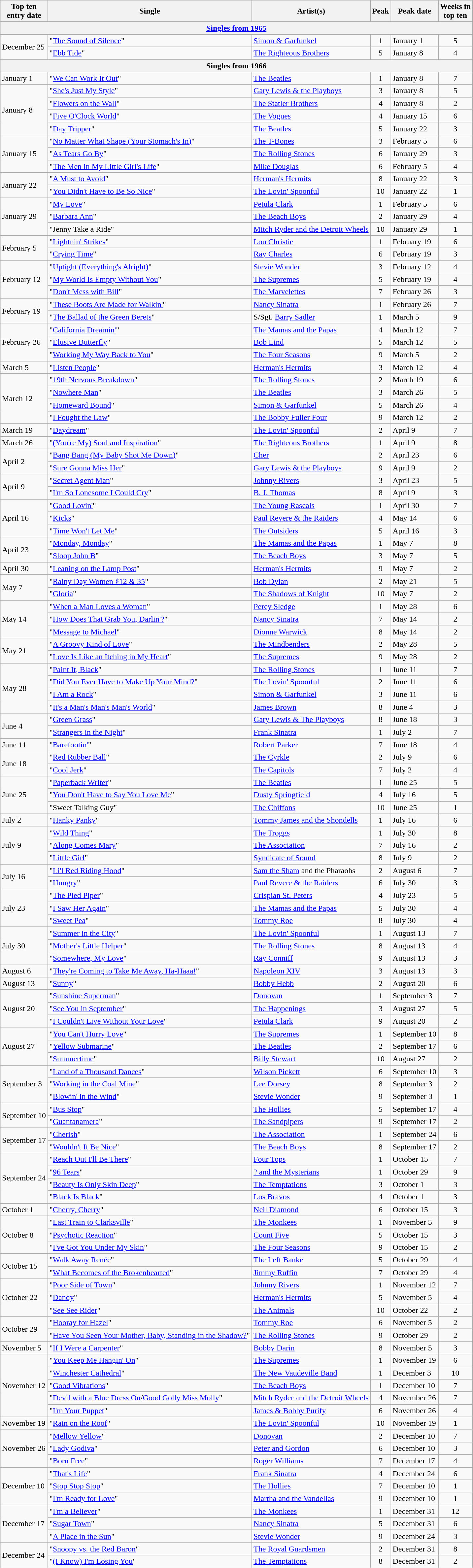<table class="plainrowheaders sortable wikitable">
<tr>
<th>Top ten<br>entry date</th>
<th>Single</th>
<th>Artist(s)</th>
<th>Peak</th>
<th>Peak date</th>
<th>Weeks in<br>top ten</th>
</tr>
<tr>
<th colspan=6><a href='#'>Singles from 1965</a></th>
</tr>
<tr>
<td rowspan="2">December 25</td>
<td>"<a href='#'>The Sound of Silence</a>"</td>
<td><a href='#'>Simon & Garfunkel</a></td>
<td align=center>1</td>
<td>January 1</td>
<td align=center>5</td>
</tr>
<tr>
<td>"<a href='#'>Ebb Tide</a>"</td>
<td><a href='#'>The Righteous Brothers</a></td>
<td align=center>5</td>
<td>January 8</td>
<td align=center>4</td>
</tr>
<tr>
<th colspan=6>Singles from 1966</th>
</tr>
<tr>
<td>January 1</td>
<td>"<a href='#'>We Can Work It Out</a>"</td>
<td><a href='#'>The Beatles</a></td>
<td align=center>1</td>
<td>January 8</td>
<td align=center>7</td>
</tr>
<tr>
<td rowspan="4">January 8</td>
<td>"<a href='#'>She's Just My Style</a>"</td>
<td><a href='#'>Gary Lewis & the Playboys</a></td>
<td align=center>3</td>
<td>January 8</td>
<td align=center>5</td>
</tr>
<tr>
<td>"<a href='#'>Flowers on the Wall</a>"</td>
<td><a href='#'>The Statler Brothers</a></td>
<td align=center>4</td>
<td>January 8</td>
<td align=center>2</td>
</tr>
<tr>
<td>"<a href='#'>Five O'Clock World</a>"</td>
<td><a href='#'>The Vogues</a></td>
<td align=center>4</td>
<td>January 15</td>
<td align=center>6</td>
</tr>
<tr>
<td>"<a href='#'>Day Tripper</a>"</td>
<td><a href='#'>The Beatles</a></td>
<td align=center>5</td>
<td>January 22</td>
<td align=center>3</td>
</tr>
<tr>
<td rowspan="3">January 15</td>
<td>"<a href='#'>No Matter What Shape (Your Stomach's In)</a>"</td>
<td><a href='#'>The T-Bones</a></td>
<td align=center>3</td>
<td>February 5</td>
<td align=center>6</td>
</tr>
<tr>
<td>"<a href='#'>As Tears Go By</a>"</td>
<td><a href='#'>The Rolling Stones</a></td>
<td align=center>6</td>
<td>January 29</td>
<td align=center>3</td>
</tr>
<tr>
<td>"<a href='#'>The Men in My Little Girl's Life</a>"</td>
<td><a href='#'>Mike Douglas</a></td>
<td align=center>6</td>
<td>February 5</td>
<td align=center>4</td>
</tr>
<tr>
<td rowspan="2">January 22</td>
<td>"<a href='#'>A Must to Avoid</a>"</td>
<td><a href='#'>Herman's Hermits</a></td>
<td align=center>8</td>
<td>January 22</td>
<td align=center>3</td>
</tr>
<tr>
<td>"<a href='#'>You Didn't Have to Be So Nice</a>"</td>
<td><a href='#'>The Lovin' Spoonful</a></td>
<td align=center>10</td>
<td>January 22</td>
<td align=center>1</td>
</tr>
<tr>
<td rowspan="3">January 29</td>
<td>"<a href='#'>My Love</a>"</td>
<td><a href='#'>Petula Clark</a></td>
<td align=center>1</td>
<td>February 5</td>
<td align=center>6</td>
</tr>
<tr>
<td>"<a href='#'>Barbara Ann</a>"</td>
<td><a href='#'>The Beach Boys</a></td>
<td align=center>2</td>
<td>January 29</td>
<td align=center>4</td>
</tr>
<tr>
<td>"Jenny Take a Ride"</td>
<td><a href='#'>Mitch Ryder and the Detroit Wheels</a></td>
<td align=center>10</td>
<td>January 29</td>
<td align=center>1</td>
</tr>
<tr>
<td rowspan="2">February 5</td>
<td>"<a href='#'>Lightnin' Strikes</a>"</td>
<td><a href='#'>Lou Christie</a></td>
<td align=center>1</td>
<td>February 19</td>
<td align=center>6</td>
</tr>
<tr>
<td>"<a href='#'>Crying Time</a>"</td>
<td><a href='#'>Ray Charles</a></td>
<td align=center>6</td>
<td>February 19</td>
<td align=center>3</td>
</tr>
<tr>
<td rowspan="3">February 12</td>
<td>"<a href='#'>Uptight (Everything's Alright)</a>"</td>
<td><a href='#'>Stevie Wonder</a></td>
<td align=center>3</td>
<td>February 12</td>
<td align=center>4</td>
</tr>
<tr>
<td>"<a href='#'>My World Is Empty Without You</a>"</td>
<td><a href='#'>The Supremes</a></td>
<td align=center>5</td>
<td>February 19</td>
<td align=center>4</td>
</tr>
<tr>
<td>"<a href='#'>Don't Mess with Bill</a>"</td>
<td><a href='#'>The Marvelettes</a></td>
<td align=center>7</td>
<td>February 26</td>
<td align=center>3</td>
</tr>
<tr>
<td rowspan="2">February 19</td>
<td>"<a href='#'>These Boots Are Made for Walkin'</a>"</td>
<td><a href='#'>Nancy Sinatra</a></td>
<td align=center>1</td>
<td>February 26</td>
<td align=center>7</td>
</tr>
<tr>
<td>"<a href='#'>The Ballad of the Green Berets</a>"</td>
<td>S/Sgt. <a href='#'>Barry Sadler</a></td>
<td align=center>1</td>
<td>March 5</td>
<td align=center>9</td>
</tr>
<tr>
<td rowspan="3">February 26</td>
<td>"<a href='#'>California Dreamin'</a>"</td>
<td><a href='#'>The Mamas and the Papas</a></td>
<td align=center>4</td>
<td>March 12</td>
<td align=center>7</td>
</tr>
<tr>
<td>"<a href='#'>Elusive Butterfly</a>"</td>
<td><a href='#'>Bob Lind</a></td>
<td align=center>5</td>
<td>March 12</td>
<td align=center>5</td>
</tr>
<tr>
<td>"<a href='#'>Working My Way Back to You</a>"</td>
<td><a href='#'>The Four Seasons</a></td>
<td align=center>9</td>
<td>March 5</td>
<td align=center>2</td>
</tr>
<tr>
<td>March 5</td>
<td>"<a href='#'>Listen People</a>"</td>
<td><a href='#'>Herman's Hermits</a></td>
<td align=center>3</td>
<td>March 12</td>
<td align=center>4</td>
</tr>
<tr>
<td rowspan="4">March 12</td>
<td>"<a href='#'>19th Nervous Breakdown</a>"</td>
<td><a href='#'>The Rolling Stones</a></td>
<td align=center>2</td>
<td>March 19</td>
<td align=center>6</td>
</tr>
<tr>
<td>"<a href='#'>Nowhere Man</a>"</td>
<td><a href='#'>The Beatles</a></td>
<td align=center>3</td>
<td>March 26</td>
<td align=center>5</td>
</tr>
<tr>
<td>"<a href='#'>Homeward Bound</a>"</td>
<td><a href='#'>Simon & Garfunkel</a></td>
<td align=center>5</td>
<td>March 26</td>
<td align=center>4</td>
</tr>
<tr>
<td>"<a href='#'>I Fought the Law</a>"</td>
<td><a href='#'>The Bobby Fuller Four</a></td>
<td align=center>9</td>
<td>March 12</td>
<td align=center>2</td>
</tr>
<tr>
<td>March 19</td>
<td>"<a href='#'>Daydream</a>"</td>
<td><a href='#'>The Lovin' Spoonful</a></td>
<td align=center>2</td>
<td>April 9</td>
<td align=center>7</td>
</tr>
<tr>
<td>March 26</td>
<td>"<a href='#'>(You're My) Soul and Inspiration</a>"</td>
<td><a href='#'>The Righteous Brothers</a></td>
<td align=center>1</td>
<td>April 9</td>
<td align=center>8</td>
</tr>
<tr>
<td rowspan="2">April 2</td>
<td>"<a href='#'>Bang Bang (My Baby Shot Me Down)</a>"</td>
<td><a href='#'>Cher</a></td>
<td align=center>2</td>
<td>April 23</td>
<td align=center>6</td>
</tr>
<tr>
<td>"<a href='#'>Sure Gonna Miss Her</a>"</td>
<td><a href='#'>Gary Lewis & the Playboys</a></td>
<td align=center>9</td>
<td>April 9</td>
<td align=center>2</td>
</tr>
<tr>
<td rowspan="2">April 9</td>
<td>"<a href='#'>Secret Agent Man</a>"</td>
<td><a href='#'>Johnny Rivers</a></td>
<td align=center>3</td>
<td>April 23</td>
<td align=center>5</td>
</tr>
<tr>
<td>"<a href='#'>I'm So Lonesome I Could Cry</a>"</td>
<td><a href='#'>B. J. Thomas</a></td>
<td align=center>8</td>
<td>April 9</td>
<td align=center>3</td>
</tr>
<tr>
<td rowspan="3">April 16</td>
<td>"<a href='#'>Good Lovin'</a>"</td>
<td><a href='#'>The Young Rascals</a></td>
<td align=center>1</td>
<td>April 30</td>
<td align=center>7</td>
</tr>
<tr>
<td>"<a href='#'>Kicks</a>"</td>
<td><a href='#'>Paul Revere & the Raiders</a></td>
<td align=center>4</td>
<td>May 14</td>
<td align=center>6</td>
</tr>
<tr>
<td>"<a href='#'>Time Won't Let Me</a>"</td>
<td><a href='#'>The Outsiders</a></td>
<td align=center>5</td>
<td>April 16</td>
<td align=center>3</td>
</tr>
<tr>
<td rowspan="2">April 23</td>
<td>"<a href='#'>Monday, Monday</a>"</td>
<td><a href='#'>The Mamas and the Papas</a></td>
<td align=center>1</td>
<td>May 7</td>
<td align=center>8</td>
</tr>
<tr>
<td>"<a href='#'>Sloop John B</a>"</td>
<td><a href='#'>The Beach Boys</a></td>
<td align=center>3</td>
<td>May 7</td>
<td align=center>5</td>
</tr>
<tr>
<td>April 30</td>
<td>"<a href='#'>Leaning on the Lamp Post</a>"</td>
<td><a href='#'>Herman's Hermits</a></td>
<td align=center>9</td>
<td>May 7</td>
<td align=center>2</td>
</tr>
<tr>
<td rowspan="2">May 7</td>
<td>"<a href='#'>Rainy Day Women ♯12 & 35</a>"</td>
<td><a href='#'>Bob Dylan</a></td>
<td align=center>2</td>
<td>May 21</td>
<td align=center>5</td>
</tr>
<tr>
<td>"<a href='#'>Gloria</a>"</td>
<td><a href='#'>The Shadows of Knight</a></td>
<td align=center>10</td>
<td>May 7</td>
<td align=center>2</td>
</tr>
<tr>
<td rowspan="3">May 14</td>
<td>"<a href='#'>When a Man Loves a Woman</a>"</td>
<td><a href='#'>Percy Sledge</a></td>
<td align=center>1</td>
<td>May 28</td>
<td align=center>6</td>
</tr>
<tr>
<td>"<a href='#'>How Does That Grab You, Darlin'?</a>"</td>
<td><a href='#'>Nancy Sinatra</a></td>
<td align=center>7</td>
<td>May 14</td>
<td align=center>2</td>
</tr>
<tr>
<td>"<a href='#'>Message to Michael</a>"</td>
<td><a href='#'>Dionne Warwick</a></td>
<td align=center>8</td>
<td>May 14</td>
<td align=center>2</td>
</tr>
<tr>
<td rowspan="2">May 21</td>
<td>"<a href='#'>A Groovy Kind of Love</a>"</td>
<td><a href='#'>The Mindbenders</a></td>
<td align=center>2</td>
<td>May 28</td>
<td align=center>5</td>
</tr>
<tr>
<td>"<a href='#'>Love Is Like an Itching in My Heart</a>"</td>
<td><a href='#'>The Supremes</a></td>
<td align=center>9</td>
<td>May 28</td>
<td align=center>2</td>
</tr>
<tr>
<td rowspan="4">May 28</td>
<td>"<a href='#'>Paint It, Black</a>"</td>
<td><a href='#'>The Rolling Stones</a></td>
<td align=center>1</td>
<td>June 11</td>
<td align=center>7</td>
</tr>
<tr>
<td>"<a href='#'>Did You Ever Have to Make Up Your Mind?</a>"</td>
<td><a href='#'>The Lovin' Spoonful</a></td>
<td align=center>2</td>
<td>June 11</td>
<td align=center>6</td>
</tr>
<tr>
<td>"<a href='#'>I Am a Rock</a>"</td>
<td><a href='#'>Simon & Garfunkel</a></td>
<td align=center>3</td>
<td>June 11</td>
<td align=center>6</td>
</tr>
<tr>
<td>"<a href='#'>It's a Man's Man's Man's World</a>"</td>
<td><a href='#'>James Brown</a></td>
<td align=center>8</td>
<td>June 4</td>
<td align=center>3</td>
</tr>
<tr>
<td rowspan="2">June 4</td>
<td>"<a href='#'>Green Grass</a>"</td>
<td><a href='#'>Gary Lewis & The Playboys</a></td>
<td align=center>8</td>
<td>June 18</td>
<td align=center>3</td>
</tr>
<tr>
<td>"<a href='#'>Strangers in the Night</a>"</td>
<td><a href='#'>Frank Sinatra</a></td>
<td align=center>1</td>
<td>July 2</td>
<td align=center>7</td>
</tr>
<tr>
<td>June 11</td>
<td>"<a href='#'>Barefootin'</a>"</td>
<td><a href='#'>Robert Parker</a></td>
<td align=center>7</td>
<td>June 18</td>
<td align=center>4</td>
</tr>
<tr>
<td rowspan="2">June 18</td>
<td>"<a href='#'>Red Rubber Ball</a>"</td>
<td><a href='#'>The Cyrkle</a></td>
<td align=center>2</td>
<td>July 9</td>
<td align=center>6</td>
</tr>
<tr>
<td>"<a href='#'>Cool Jerk</a>"</td>
<td><a href='#'>The Capitols</a></td>
<td align=center>7</td>
<td>July 2</td>
<td align=center>4</td>
</tr>
<tr>
<td rowspan="3">June 25</td>
<td>"<a href='#'>Paperback Writer</a>"</td>
<td><a href='#'>The Beatles</a></td>
<td align=center>1</td>
<td>June 25</td>
<td align=center>5</td>
</tr>
<tr>
<td>"<a href='#'>You Don't Have to Say You Love Me</a>"</td>
<td><a href='#'>Dusty Springfield</a></td>
<td align=center>4</td>
<td>July 16</td>
<td align=center>5</td>
</tr>
<tr>
<td>"Sweet Talking Guy"</td>
<td><a href='#'>The Chiffons</a></td>
<td align=center>10</td>
<td>June 25</td>
<td align=center>1</td>
</tr>
<tr>
<td>July 2</td>
<td>"<a href='#'>Hanky Panky</a>"</td>
<td><a href='#'>Tommy James and the Shondells</a></td>
<td align=center>1</td>
<td>July 16</td>
<td align=center>6</td>
</tr>
<tr>
<td rowspan="3">July 9</td>
<td>"<a href='#'>Wild Thing</a>"</td>
<td><a href='#'>The Troggs</a></td>
<td align=center>1</td>
<td>July 30</td>
<td align=center>8</td>
</tr>
<tr>
<td>"<a href='#'>Along Comes Mary</a>"</td>
<td><a href='#'>The Association</a></td>
<td align=center>7</td>
<td>July 16</td>
<td align=center>2</td>
</tr>
<tr>
<td>"<a href='#'>Little Girl</a>"</td>
<td><a href='#'>Syndicate of Sound</a></td>
<td align=center>8</td>
<td>July 9</td>
<td align=center>2</td>
</tr>
<tr>
<td rowspan="2">July 16</td>
<td>"<a href='#'>Li'l Red Riding Hood</a>"</td>
<td><a href='#'>Sam the Sham</a> and the Pharaohs</td>
<td align=center>2</td>
<td>August 6</td>
<td align=center>7</td>
</tr>
<tr>
<td>"<a href='#'>Hungry</a>"</td>
<td><a href='#'>Paul Revere & the Raiders</a></td>
<td align=center>6</td>
<td>July 30</td>
<td align=center>3</td>
</tr>
<tr>
<td rowspan="3">July 23</td>
<td>"<a href='#'>The Pied Piper</a>"</td>
<td><a href='#'>Crispian St. Peters</a></td>
<td align=center>4</td>
<td>July 23</td>
<td align=center>5</td>
</tr>
<tr>
<td>"<a href='#'>I Saw Her Again</a>"</td>
<td><a href='#'>The Mamas and the Papas</a></td>
<td align=center>5</td>
<td>July 30</td>
<td align=center>4</td>
</tr>
<tr>
<td>"<a href='#'>Sweet Pea</a>"</td>
<td><a href='#'>Tommy Roe</a></td>
<td align=center>8</td>
<td>July 30</td>
<td align=center>4</td>
</tr>
<tr>
<td rowspan="3">July 30</td>
<td>"<a href='#'>Summer in the City</a>"</td>
<td><a href='#'>The Lovin' Spoonful</a></td>
<td align=center>1</td>
<td>August 13</td>
<td align=center>7</td>
</tr>
<tr>
<td>"<a href='#'>Mother's Little Helper</a>"</td>
<td><a href='#'>The Rolling Stones</a></td>
<td align=center>8</td>
<td>August 13</td>
<td align=center>4</td>
</tr>
<tr>
<td>"<a href='#'>Somewhere, My Love</a>"</td>
<td><a href='#'>Ray Conniff</a></td>
<td align=center>9</td>
<td>August 13</td>
<td align=center>3</td>
</tr>
<tr>
<td>August 6</td>
<td>"<a href='#'>They're Coming to Take Me Away, Ha-Haaa!</a>"</td>
<td><a href='#'>Napoleon XIV</a></td>
<td align=center>3</td>
<td>August 13</td>
<td align=center>3</td>
</tr>
<tr>
<td>August 13</td>
<td>"<a href='#'>Sunny</a>"</td>
<td><a href='#'>Bobby Hebb</a></td>
<td align=center>2</td>
<td>August 20</td>
<td align=center>6</td>
</tr>
<tr>
<td rowspan="3">August 20</td>
<td>"<a href='#'>Sunshine Superman</a>"</td>
<td><a href='#'>Donovan</a></td>
<td align=center>1</td>
<td>September 3</td>
<td align=center>7</td>
</tr>
<tr>
<td>"<a href='#'>See You in September</a>"</td>
<td><a href='#'>The Happenings</a></td>
<td align=center>3</td>
<td>August 27</td>
<td align=center>5</td>
</tr>
<tr>
<td>"<a href='#'>I Couldn't Live Without Your Love</a>"</td>
<td><a href='#'>Petula Clark</a></td>
<td align=center>9</td>
<td>August 20</td>
<td align=center>2</td>
</tr>
<tr>
<td rowspan="3">August 27</td>
<td>"<a href='#'>You Can't Hurry Love</a>"</td>
<td><a href='#'>The Supremes</a></td>
<td align=center>1</td>
<td>September 10</td>
<td align=center>8</td>
</tr>
<tr>
<td>"<a href='#'>Yellow Submarine</a>"</td>
<td><a href='#'>The Beatles</a></td>
<td align=center>2</td>
<td>September 17</td>
<td align=center>6</td>
</tr>
<tr>
<td>"<a href='#'>Summertime</a>"</td>
<td><a href='#'>Billy Stewart</a></td>
<td align=center>10</td>
<td>August 27</td>
<td align=center>2</td>
</tr>
<tr>
<td rowspan="3">September 3</td>
<td>"<a href='#'>Land of a Thousand Dances</a>"</td>
<td><a href='#'>Wilson Pickett</a></td>
<td align=center>6</td>
<td>September 10</td>
<td align=center>3</td>
</tr>
<tr>
<td>"<a href='#'>Working in the Coal Mine</a>"</td>
<td><a href='#'>Lee Dorsey</a></td>
<td align=center>8</td>
<td>September 3</td>
<td align=center>2</td>
</tr>
<tr>
<td>"<a href='#'>Blowin' in the Wind</a>"</td>
<td><a href='#'>Stevie Wonder</a></td>
<td align=center>9</td>
<td>September 3</td>
<td align=center>1</td>
</tr>
<tr>
<td rowspan="2">September 10</td>
<td>"<a href='#'>Bus Stop</a>"</td>
<td><a href='#'>The Hollies</a></td>
<td align=center>5</td>
<td>September 17</td>
<td align=center>4</td>
</tr>
<tr>
<td>"<a href='#'>Guantanamera</a>"</td>
<td><a href='#'>The Sandpipers</a></td>
<td align=center>9</td>
<td>September 17</td>
<td align=center>2</td>
</tr>
<tr>
<td rowspan="2">September 17</td>
<td>"<a href='#'>Cherish</a>"</td>
<td><a href='#'>The Association</a></td>
<td align=center>1</td>
<td>September 24</td>
<td align=center>6</td>
</tr>
<tr>
<td>"<a href='#'>Wouldn't It Be Nice</a>"</td>
<td><a href='#'>The Beach Boys</a></td>
<td align=center>8</td>
<td>September 17</td>
<td align=center>2</td>
</tr>
<tr>
<td rowspan="4">September 24</td>
<td>"<a href='#'>Reach Out I'll Be There</a>"</td>
<td><a href='#'>Four Tops</a></td>
<td align=center>1</td>
<td>October 15</td>
<td align=center>7</td>
</tr>
<tr>
<td>"<a href='#'>96 Tears</a>"</td>
<td><a href='#'>? and the Mysterians</a></td>
<td align=center>1</td>
<td>October 29</td>
<td align=center>9</td>
</tr>
<tr>
<td>"<a href='#'>Beauty Is Only Skin Deep</a>"</td>
<td><a href='#'>The Temptations</a></td>
<td align=center>3</td>
<td>October 1</td>
<td align=center>3</td>
</tr>
<tr>
<td>"<a href='#'>Black Is Black</a>"</td>
<td><a href='#'>Los Bravos</a></td>
<td align=center>4</td>
<td>October 1</td>
<td align=center>3</td>
</tr>
<tr>
<td>October 1</td>
<td>"<a href='#'>Cherry, Cherry</a>"</td>
<td><a href='#'>Neil Diamond</a></td>
<td align=center>6</td>
<td>October 15</td>
<td align=center>3</td>
</tr>
<tr>
<td rowspan="3">October 8</td>
<td>"<a href='#'>Last Train to Clarksville</a>"</td>
<td><a href='#'>The Monkees</a></td>
<td align=center>1</td>
<td>November 5</td>
<td align=center>9</td>
</tr>
<tr>
<td>"<a href='#'>Psychotic Reaction</a>"</td>
<td><a href='#'>Count Five</a></td>
<td align=center>5</td>
<td>October 15</td>
<td align=center>3</td>
</tr>
<tr>
<td>"<a href='#'>I've Got You Under My Skin</a>"</td>
<td><a href='#'>The Four Seasons</a></td>
<td align=center>9</td>
<td>October 15</td>
<td align=center>2</td>
</tr>
<tr>
<td rowspan="2">October 15</td>
<td>"<a href='#'>Walk Away Renée</a>"</td>
<td><a href='#'>The Left Banke</a></td>
<td align=center>5</td>
<td>October 29</td>
<td align=center>4</td>
</tr>
<tr>
<td>"<a href='#'>What Becomes of the Brokenhearted</a>"</td>
<td><a href='#'>Jimmy Ruffin</a></td>
<td align=center>7</td>
<td>October 29</td>
<td align=center>4</td>
</tr>
<tr>
<td rowspan="3">October 22</td>
<td>"<a href='#'>Poor Side of Town</a>"</td>
<td><a href='#'>Johnny Rivers</a></td>
<td align=center>1</td>
<td>November 12</td>
<td align=center>7</td>
</tr>
<tr>
<td>"<a href='#'>Dandy</a>"</td>
<td><a href='#'>Herman's Hermits</a></td>
<td align=center>5</td>
<td>November 5</td>
<td align=center>4</td>
</tr>
<tr>
<td>"<a href='#'>See See Rider</a>"</td>
<td><a href='#'>The Animals</a></td>
<td align=center>10</td>
<td>October 22</td>
<td align=center>2</td>
</tr>
<tr>
<td rowspan="2">October 29</td>
<td>"<a href='#'>Hooray for Hazel</a>"</td>
<td><a href='#'>Tommy Roe</a></td>
<td align=center>6</td>
<td>November 5</td>
<td align=center>2</td>
</tr>
<tr>
<td>"<a href='#'>Have You Seen Your Mother, Baby, Standing in the Shadow?</a>"</td>
<td><a href='#'>The Rolling Stones</a></td>
<td align=center>9</td>
<td>October 29</td>
<td align=center>2</td>
</tr>
<tr>
<td>November 5</td>
<td>"<a href='#'>If I Were a Carpenter</a>"</td>
<td><a href='#'>Bobby Darin</a></td>
<td align=center>8</td>
<td>November 5</td>
<td align=center>3</td>
</tr>
<tr>
<td rowspan="5">November 12</td>
<td>"<a href='#'>You Keep Me Hangin' On</a>"</td>
<td><a href='#'>The Supremes</a></td>
<td align=center>1</td>
<td>November 19</td>
<td align=center>6</td>
</tr>
<tr>
<td>"<a href='#'>Winchester Cathedral</a>"</td>
<td><a href='#'>The New Vaudeville Band</a></td>
<td align=center>1</td>
<td>December 3</td>
<td align=center>10</td>
</tr>
<tr>
<td>"<a href='#'>Good Vibrations</a>"</td>
<td><a href='#'>The Beach Boys</a></td>
<td align=center>1</td>
<td>December 10</td>
<td align=center>7</td>
</tr>
<tr>
<td>"<a href='#'>Devil with a Blue Dress On</a>/<a href='#'>Good Golly Miss Molly</a>"</td>
<td><a href='#'>Mitch Ryder and the Detroit Wheels</a></td>
<td align=center>4</td>
<td>November 26</td>
<td align=center>7</td>
</tr>
<tr>
<td>"<a href='#'>I'm Your Puppet</a>"</td>
<td><a href='#'>James & Bobby Purify</a></td>
<td align=center>6</td>
<td>November 26</td>
<td align=center>4</td>
</tr>
<tr>
<td>November 19</td>
<td>"<a href='#'>Rain on the Roof</a>"</td>
<td><a href='#'>The Lovin' Spoonful</a></td>
<td align=center>10</td>
<td>November 19</td>
<td align=center>1</td>
</tr>
<tr>
<td rowspan="3">November 26</td>
<td>"<a href='#'>Mellow Yellow</a>"</td>
<td><a href='#'>Donovan</a></td>
<td align=center>2</td>
<td>December 10</td>
<td align=center>7</td>
</tr>
<tr>
<td>"<a href='#'>Lady Godiva</a>"</td>
<td><a href='#'>Peter and Gordon</a></td>
<td align=center>6</td>
<td>December 10</td>
<td align=center>3</td>
</tr>
<tr>
<td>"<a href='#'>Born Free</a>"</td>
<td><a href='#'>Roger Williams</a></td>
<td align=center>7</td>
<td>December 17</td>
<td align=center>4</td>
</tr>
<tr>
<td rowspan="3">December 10</td>
<td>"<a href='#'>That's Life</a>"</td>
<td><a href='#'>Frank Sinatra</a></td>
<td align=center>4</td>
<td>December 24</td>
<td align=center>6</td>
</tr>
<tr>
<td>"<a href='#'>Stop Stop Stop</a>"</td>
<td><a href='#'>The Hollies</a></td>
<td align=center>7</td>
<td>December 10</td>
<td align=center>1</td>
</tr>
<tr>
<td>"<a href='#'>I'm Ready for Love</a>"</td>
<td><a href='#'>Martha and the Vandellas</a></td>
<td align=center>9</td>
<td>December 10</td>
<td align=center>1</td>
</tr>
<tr>
<td rowspan="3">December 17</td>
<td>"<a href='#'>I'm a Believer</a>"</td>
<td><a href='#'>The Monkees</a></td>
<td align=center>1</td>
<td>December 31</td>
<td align=center>12</td>
</tr>
<tr>
<td>"<a href='#'>Sugar Town</a>"</td>
<td><a href='#'>Nancy Sinatra</a></td>
<td align=center>5</td>
<td>December 31</td>
<td align=center>6</td>
</tr>
<tr>
<td>"<a href='#'>A Place in the Sun</a>"</td>
<td><a href='#'>Stevie Wonder</a></td>
<td align=center>9</td>
<td>December 24</td>
<td align=center>3</td>
</tr>
<tr>
<td rowspan="2">December 24</td>
<td>"<a href='#'>Snoopy vs. the Red Baron</a>"</td>
<td><a href='#'>The Royal Guardsmen</a></td>
<td align=center>2</td>
<td>December 31</td>
<td align=center>8</td>
</tr>
<tr>
<td>"<a href='#'>(I Know) I'm Losing You</a>"</td>
<td><a href='#'>The Temptations</a></td>
<td align=center>8</td>
<td>December 31</td>
<td align=center>2</td>
</tr>
</table>
